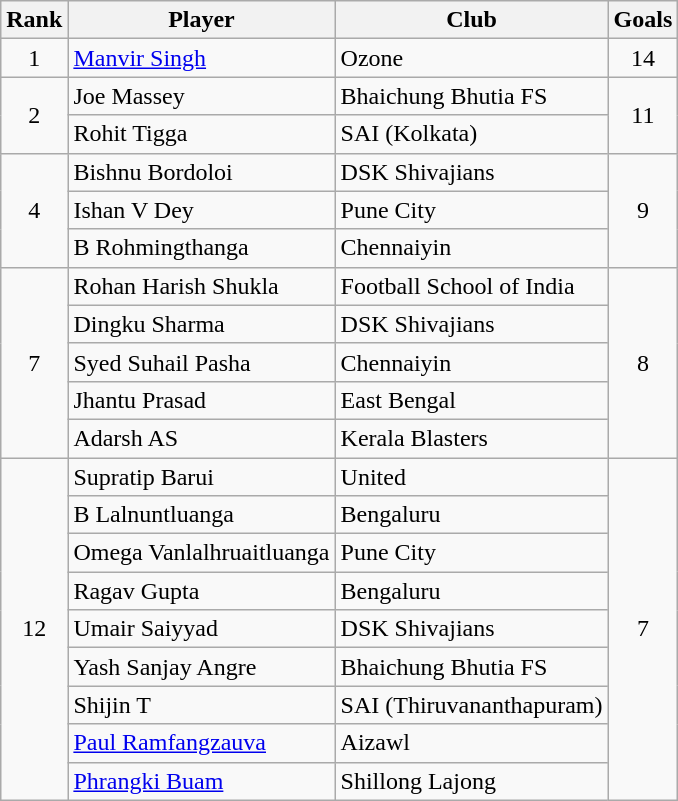<table class="wikitable" style="text-align:center">
<tr>
<th>Rank</th>
<th>Player</th>
<th>Club</th>
<th>Goals</th>
</tr>
<tr>
<td rowspan="1">1</td>
<td align="left"><a href='#'> Manvir Singh</a></td>
<td align="left">Ozone</td>
<td rowspan="1">14</td>
</tr>
<tr>
<td rowspan="2">2</td>
<td align="left">Joe Massey</td>
<td align="left">Bhaichung Bhutia FS</td>
<td rowspan="2">11</td>
</tr>
<tr>
<td align="left">Rohit Tigga</td>
<td align="left">SAI (Kolkata)</td>
</tr>
<tr>
<td rowspan="3">4</td>
<td align="left">Bishnu Bordoloi</td>
<td align="left">DSK Shivajians</td>
<td rowspan="3">9</td>
</tr>
<tr>
<td align="left">Ishan V Dey</td>
<td align="left">Pune City</td>
</tr>
<tr>
<td align="left">B Rohmingthanga</td>
<td align="left">Chennaiyin</td>
</tr>
<tr>
<td rowspan="5">7</td>
<td align="left">Rohan Harish Shukla</td>
<td align="left">Football School of India</td>
<td rowspan="5">8</td>
</tr>
<tr>
<td align="left">Dingku Sharma</td>
<td align="left">DSK Shivajians</td>
</tr>
<tr>
<td align="left">Syed Suhail Pasha</td>
<td align="left">Chennaiyin</td>
</tr>
<tr>
<td align="left">Jhantu Prasad</td>
<td align="left">East Bengal</td>
</tr>
<tr>
<td align="left">Adarsh AS</td>
<td align="left">Kerala Blasters</td>
</tr>
<tr>
<td rowspan="9">12</td>
<td align="left">Supratip Barui</td>
<td align="left">United</td>
<td rowspan="9">7</td>
</tr>
<tr>
<td align="left">B Lalnuntluanga</td>
<td align="left">Bengaluru</td>
</tr>
<tr>
<td align="left">Omega Vanlalhruaitluanga</td>
<td align="left">Pune City</td>
</tr>
<tr>
<td align="left">Ragav Gupta</td>
<td align="left">Bengaluru</td>
</tr>
<tr>
<td align="left">Umair Saiyyad</td>
<td align="left">DSK Shivajians</td>
</tr>
<tr>
<td align="left">Yash Sanjay Angre</td>
<td align="left">Bhaichung Bhutia FS</td>
</tr>
<tr>
<td align="left">Shijin T</td>
<td align="left">SAI (Thiruvananthapuram)</td>
</tr>
<tr>
<td align="left"><a href='#'>Paul Ramfangzauva</a></td>
<td align="left">Aizawl</td>
</tr>
<tr>
<td align="left"><a href='#'>Phrangki Buam</a></td>
<td align="left">Shillong Lajong</td>
</tr>
</table>
